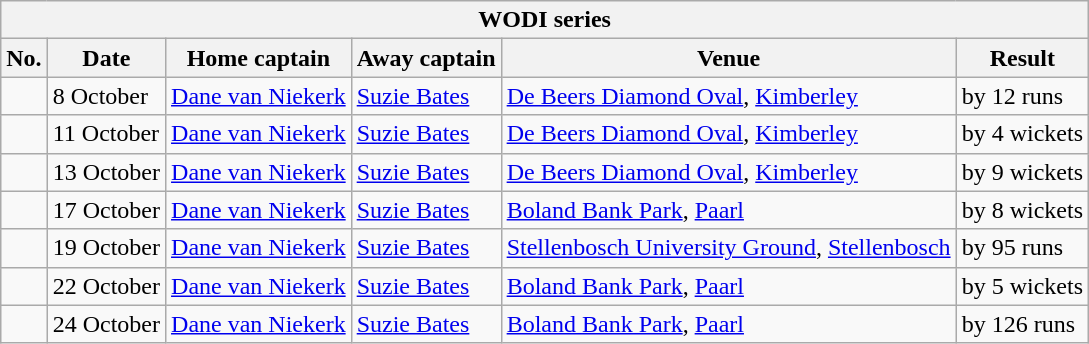<table class="wikitable">
<tr>
<th colspan="6">WODI series</th>
</tr>
<tr>
<th>No.</th>
<th>Date</th>
<th>Home captain</th>
<th>Away captain</th>
<th>Venue</th>
<th>Result</th>
</tr>
<tr>
<td></td>
<td>8 October</td>
<td><a href='#'>Dane van Niekerk</a></td>
<td><a href='#'>Suzie Bates</a></td>
<td><a href='#'>De Beers Diamond Oval</a>, <a href='#'>Kimberley</a></td>
<td> by 12 runs</td>
</tr>
<tr>
<td></td>
<td>11 October</td>
<td><a href='#'>Dane van Niekerk</a></td>
<td><a href='#'>Suzie Bates</a></td>
<td><a href='#'>De Beers Diamond Oval</a>, <a href='#'>Kimberley</a></td>
<td> by 4 wickets</td>
</tr>
<tr>
<td></td>
<td>13 October</td>
<td><a href='#'>Dane van Niekerk</a></td>
<td><a href='#'>Suzie Bates</a></td>
<td><a href='#'>De Beers Diamond Oval</a>, <a href='#'>Kimberley</a></td>
<td> by 9 wickets</td>
</tr>
<tr>
<td></td>
<td>17 October</td>
<td><a href='#'>Dane van Niekerk</a></td>
<td><a href='#'>Suzie Bates</a></td>
<td><a href='#'>Boland Bank Park</a>, <a href='#'>Paarl</a></td>
<td> by 8 wickets</td>
</tr>
<tr>
<td></td>
<td>19 October</td>
<td><a href='#'>Dane van Niekerk</a></td>
<td><a href='#'>Suzie Bates</a></td>
<td><a href='#'>Stellenbosch University Ground</a>, <a href='#'>Stellenbosch</a></td>
<td> by 95 runs</td>
</tr>
<tr>
<td></td>
<td>22 October</td>
<td><a href='#'>Dane van Niekerk</a></td>
<td><a href='#'>Suzie Bates</a></td>
<td><a href='#'>Boland Bank Park</a>, <a href='#'>Paarl</a></td>
<td> by 5 wickets</td>
</tr>
<tr>
<td></td>
<td>24 October</td>
<td><a href='#'>Dane van Niekerk</a></td>
<td><a href='#'>Suzie Bates</a></td>
<td><a href='#'>Boland Bank Park</a>, <a href='#'>Paarl</a></td>
<td> by 126 runs</td>
</tr>
</table>
